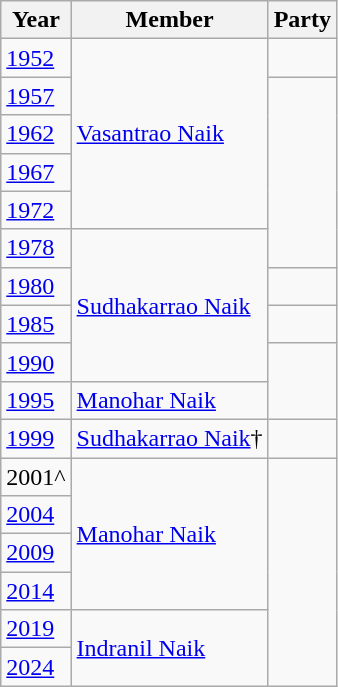<table class="wikitable">
<tr>
<th>Year</th>
<th>Member</th>
<th colspan="2">Party</th>
</tr>
<tr>
<td><a href='#'>1952</a></td>
<td rowspan="5"><a href='#'>Vasantrao Naik</a></td>
<td></td>
</tr>
<tr>
<td><a href='#'>1957</a></td>
</tr>
<tr>
<td><a href='#'>1962</a></td>
</tr>
<tr>
<td><a href='#'>1967</a></td>
</tr>
<tr>
<td><a href='#'>1972</a></td>
</tr>
<tr>
<td><a href='#'>1978</a></td>
<td rowspan="4"><a href='#'>Sudhakarrao Naik</a></td>
</tr>
<tr>
<td><a href='#'>1980</a></td>
<td></td>
</tr>
<tr>
<td><a href='#'>1985</a></td>
<td></td>
</tr>
<tr>
<td><a href='#'>1990</a></td>
</tr>
<tr>
<td><a href='#'>1995</a></td>
<td><a href='#'>Manohar Naik</a></td>
</tr>
<tr>
<td><a href='#'>1999</a></td>
<td><a href='#'>Sudhakarrao Naik</a>†</td>
<td></td>
</tr>
<tr>
<td>2001^</td>
<td rowspan="4"><a href='#'>Manohar Naik</a></td>
</tr>
<tr>
<td><a href='#'>2004</a></td>
</tr>
<tr>
<td><a href='#'>2009</a></td>
</tr>
<tr>
<td><a href='#'>2014</a></td>
</tr>
<tr>
<td><a href='#'>2019</a></td>
<td Rowspan=2><a href='#'>Indranil Naik</a></td>
</tr>
<tr>
<td><a href='#'>2024</a></td>
</tr>
</table>
